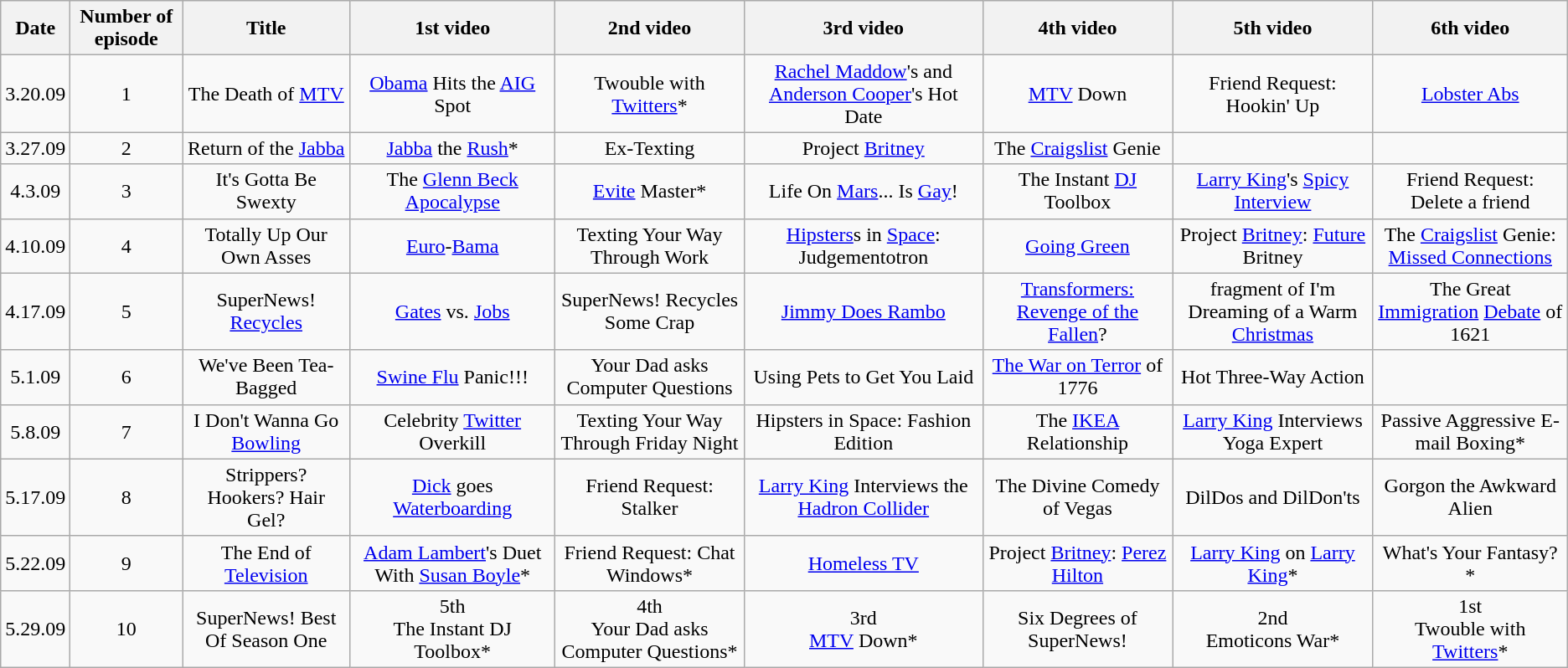<table class="wikitable">
<tr>
<th>Date</th>
<th>Number of episode</th>
<th>Title</th>
<th>1st video</th>
<th>2nd video</th>
<th>3rd video</th>
<th>4th video</th>
<th>5th video</th>
<th>6th video</th>
</tr>
<tr>
<td align="center">3.20.09</td>
<td align="center">1</td>
<td align="center">The Death of <a href='#'>MTV</a></td>
<td align="center"><a href='#'>Obama</a> Hits the <a href='#'>AIG</a> Spot</td>
<td align="center">Twouble with <a href='#'>Twitters</a>*</td>
<td align="center"><a href='#'>Rachel Maddow</a>'s and <a href='#'>Anderson Cooper</a>'s Hot Date</td>
<td align="center"><a href='#'>MTV</a> Down</td>
<td align="center">Friend Request: Hookin' Up</td>
<td align="center"><a href='#'>Lobster Abs</a></td>
</tr>
<tr>
<td align="center">3.27.09</td>
<td align="center">2</td>
<td align="center">Return of the <a href='#'>Jabba</a></td>
<td align="center"><a href='#'>Jabba</a> the <a href='#'>Rush</a>*</td>
<td align="center">Ex-Texting</td>
<td align="center">Project <a href='#'>Britney</a></td>
<td align="center">The <a href='#'>Craigslist</a> Genie</td>
<td align="center"></td>
<td align="center"></td>
</tr>
<tr>
<td align="center">4.3.09</td>
<td align="center">3</td>
<td align="center">It's Gotta Be Swexty</td>
<td align="center">The <a href='#'>Glenn Beck</a> <a href='#'>Apocalypse</a></td>
<td align="center"><a href='#'>Evite</a> Master*</td>
<td align="center">Life On <a href='#'>Mars</a>... Is <a href='#'>Gay</a>!</td>
<td align="center">The Instant <a href='#'>DJ</a> Toolbox</td>
<td align="center"><a href='#'>Larry King</a>'s <a href='#'>Spicy Interview</a></td>
<td align="center">Friend Request: Delete a friend</td>
</tr>
<tr>
<td align="center">4.10.09</td>
<td align="center">4</td>
<td align="center">Totally Up Our Own Asses</td>
<td align="center"><a href='#'>Euro</a>-<a href='#'>Bama</a></td>
<td align="center">Texting Your Way Through Work</td>
<td align="center"><a href='#'>Hipsters</a>s in <a href='#'>Space</a>: Judgementotron</td>
<td align="center"><a href='#'>Going Green</a></td>
<td align="center">Project <a href='#'>Britney</a>: <a href='#'>Future</a> Britney</td>
<td align="center">The <a href='#'>Craigslist</a> Genie: <a href='#'>Missed Connections</a></td>
</tr>
<tr>
<td align="center">4.17.09</td>
<td align="center">5</td>
<td align="center">SuperNews! <a href='#'>Recycles</a></td>
<td align="center"><a href='#'>Gates</a> vs. <a href='#'>Jobs</a></td>
<td align="center">SuperNews! Recycles Some Crap</td>
<td align="center"><a href='#'>Jimmy Does Rambo</a></td>
<td align="center"><a href='#'>Transformers: Revenge of the Fallen</a>?</td>
<td align="center">fragment of I'm Dreaming of a Warm <a href='#'>Christmas</a></td>
<td align="center">The Great <a href='#'>Immigration</a> <a href='#'>Debate</a> of 1621</td>
</tr>
<tr>
<td align="center">5.1.09</td>
<td align="center">6</td>
<td align="center">We've Been Tea-Bagged</td>
<td align="center"><a href='#'>Swine Flu</a> Panic!!!</td>
<td align="center">Your Dad asks Computer Questions</td>
<td align="center">Using Pets to Get You Laid</td>
<td align="center"><a href='#'>The War on Terror</a> of 1776</td>
<td align="center">Hot Three-Way Action</td>
<td align="center"></td>
</tr>
<tr>
<td align="center">5.8.09</td>
<td align="center">7</td>
<td align="center">I Don't Wanna Go <a href='#'>Bowling</a></td>
<td align="center">Celebrity <a href='#'>Twitter</a> Overkill</td>
<td align="center">Texting Your Way Through Friday Night</td>
<td align="center">Hipsters in Space: Fashion Edition</td>
<td align="center">The <a href='#'>IKEA</a> Relationship</td>
<td align="center"><a href='#'>Larry King</a> Interviews Yoga Expert</td>
<td align="center">Passive Aggressive E-mail Boxing*</td>
</tr>
<tr>
<td align="center">5.17.09</td>
<td align="center">8</td>
<td align="center">Strippers? Hookers? Hair Gel?</td>
<td align="center"><a href='#'>Dick</a> goes <a href='#'>Waterboarding</a></td>
<td align="center">Friend Request: Stalker</td>
<td align="center"><a href='#'>Larry King</a> Interviews the <a href='#'>Hadron Collider</a></td>
<td align="center">The Divine Comedy of Vegas</td>
<td align="center">DilDos and DilDon'ts</td>
<td align="center">Gorgon the Awkward Alien</td>
</tr>
<tr>
<td align="center">5.22.09</td>
<td align="center">9</td>
<td align="center">The End of <a href='#'>Television</a></td>
<td align="center"><a href='#'>Adam Lambert</a>'s Duet With <a href='#'>Susan Boyle</a>*</td>
<td align="center">Friend Request: Chat Windows*</td>
<td align="center"><a href='#'>Homeless TV</a></td>
<td align="center">Project <a href='#'>Britney</a>: <a href='#'>Perez Hilton</a></td>
<td align="center"><a href='#'>Larry King</a> on <a href='#'>Larry King</a>*</td>
<td align="center">What's Your Fantasy?*</td>
</tr>
<tr>
<td align="center">5.29.09</td>
<td align="center">10</td>
<td align="center">SuperNews! Best Of Season One</td>
<td align="center">5th<br>The Instant DJ Toolbox*</td>
<td align="center">4th<br>Your Dad asks Computer Questions*</td>
<td align="center">3rd<br><a href='#'>MTV</a> Down*</td>
<td align="center">Six Degrees of SuperNews!</td>
<td align="center">2nd<br>Emoticons War*</td>
<td align="center">1st<br>Twouble with <a href='#'>Twitters</a>*</td>
</tr>
</table>
